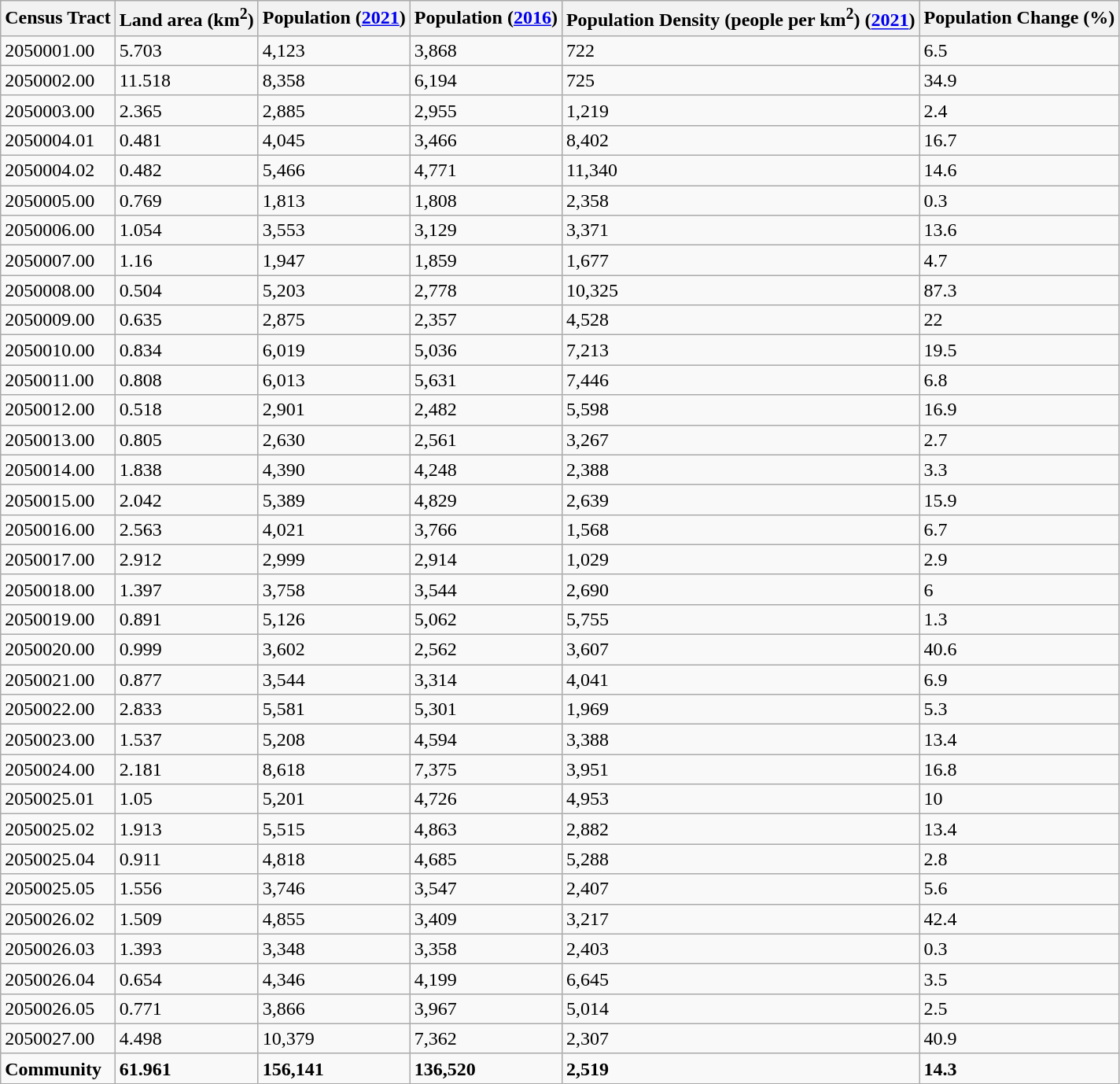<table class="wikitable sortable">
<tr>
<th>Census Tract</th>
<th>Land area (km<sup>2</sup>)</th>
<th>Population (<a href='#'>2021</a>)</th>
<th>Population (<a href='#'>2016</a>)</th>
<th>Population Density (people per km<sup>2</sup>) (<a href='#'>2021</a>)</th>
<th>Population Change (%)</th>
</tr>
<tr>
<td>2050001.00</td>
<td>5.703</td>
<td>4,123</td>
<td>3,868</td>
<td>722</td>
<td>6.5</td>
</tr>
<tr>
<td>2050002.00</td>
<td>11.518</td>
<td>8,358</td>
<td>6,194</td>
<td>725</td>
<td>34.9</td>
</tr>
<tr>
<td>2050003.00</td>
<td>2.365</td>
<td>2,885</td>
<td>2,955</td>
<td>1,219</td>
<td>2.4</td>
</tr>
<tr>
<td>2050004.01</td>
<td>0.481</td>
<td>4,045</td>
<td>3,466</td>
<td>8,402</td>
<td>16.7</td>
</tr>
<tr>
<td>2050004.02</td>
<td>0.482</td>
<td>5,466</td>
<td>4,771</td>
<td>11,340</td>
<td>14.6</td>
</tr>
<tr>
<td>2050005.00</td>
<td>0.769</td>
<td>1,813</td>
<td>1,808</td>
<td>2,358</td>
<td>0.3</td>
</tr>
<tr>
<td>2050006.00</td>
<td>1.054</td>
<td>3,553</td>
<td>3,129</td>
<td>3,371</td>
<td>13.6</td>
</tr>
<tr>
<td>2050007.00</td>
<td>1.16</td>
<td>1,947</td>
<td>1,859</td>
<td>1,677</td>
<td>4.7</td>
</tr>
<tr>
<td>2050008.00</td>
<td>0.504</td>
<td>5,203</td>
<td>2,778</td>
<td>10,325</td>
<td>87.3</td>
</tr>
<tr>
<td>2050009.00</td>
<td>0.635</td>
<td>2,875</td>
<td>2,357</td>
<td>4,528</td>
<td>22</td>
</tr>
<tr>
<td>2050010.00</td>
<td>0.834</td>
<td>6,019</td>
<td>5,036</td>
<td>7,213</td>
<td>19.5</td>
</tr>
<tr>
<td>2050011.00</td>
<td>0.808</td>
<td>6,013</td>
<td>5,631</td>
<td>7,446</td>
<td>6.8</td>
</tr>
<tr>
<td>2050012.00</td>
<td>0.518</td>
<td>2,901</td>
<td>2,482</td>
<td>5,598</td>
<td>16.9</td>
</tr>
<tr>
<td>2050013.00</td>
<td>0.805</td>
<td>2,630</td>
<td>2,561</td>
<td>3,267</td>
<td>2.7</td>
</tr>
<tr>
<td>2050014.00</td>
<td>1.838</td>
<td>4,390</td>
<td>4,248</td>
<td>2,388</td>
<td>3.3</td>
</tr>
<tr>
<td>2050015.00</td>
<td>2.042</td>
<td>5,389</td>
<td>4,829</td>
<td>2,639</td>
<td>15.9</td>
</tr>
<tr>
<td>2050016.00</td>
<td>2.563</td>
<td>4,021</td>
<td>3,766</td>
<td>1,568</td>
<td>6.7</td>
</tr>
<tr>
<td>2050017.00</td>
<td>2.912</td>
<td>2,999</td>
<td>2,914</td>
<td>1,029</td>
<td>2.9</td>
</tr>
<tr>
<td>2050018.00</td>
<td>1.397</td>
<td>3,758</td>
<td>3,544</td>
<td>2,690</td>
<td>6</td>
</tr>
<tr>
<td>2050019.00</td>
<td>0.891</td>
<td>5,126</td>
<td>5,062</td>
<td>5,755</td>
<td>1.3</td>
</tr>
<tr>
<td>2050020.00</td>
<td>0.999</td>
<td>3,602</td>
<td>2,562</td>
<td>3,607</td>
<td>40.6</td>
</tr>
<tr>
<td>2050021.00</td>
<td>0.877</td>
<td>3,544</td>
<td>3,314</td>
<td>4,041</td>
<td>6.9</td>
</tr>
<tr>
<td>2050022.00</td>
<td>2.833</td>
<td>5,581</td>
<td>5,301</td>
<td>1,969</td>
<td>5.3</td>
</tr>
<tr>
<td>2050023.00</td>
<td>1.537</td>
<td>5,208</td>
<td>4,594</td>
<td>3,388</td>
<td>13.4</td>
</tr>
<tr>
<td>2050024.00</td>
<td>2.181</td>
<td>8,618</td>
<td>7,375</td>
<td>3,951</td>
<td>16.8</td>
</tr>
<tr>
<td>2050025.01</td>
<td>1.05</td>
<td>5,201</td>
<td>4,726</td>
<td>4,953</td>
<td>10</td>
</tr>
<tr>
<td>2050025.02</td>
<td>1.913</td>
<td>5,515</td>
<td>4,863</td>
<td>2,882</td>
<td>13.4</td>
</tr>
<tr>
<td>2050025.04</td>
<td>0.911</td>
<td>4,818</td>
<td>4,685</td>
<td>5,288</td>
<td>2.8</td>
</tr>
<tr>
<td>2050025.05</td>
<td>1.556</td>
<td>3,746</td>
<td>3,547</td>
<td>2,407</td>
<td>5.6</td>
</tr>
<tr>
<td>2050026.02</td>
<td>1.509</td>
<td>4,855</td>
<td>3,409</td>
<td>3,217</td>
<td>42.4</td>
</tr>
<tr>
<td>2050026.03</td>
<td>1.393</td>
<td>3,348</td>
<td>3,358</td>
<td>2,403</td>
<td>0.3</td>
</tr>
<tr>
<td>2050026.04</td>
<td>0.654</td>
<td>4,346</td>
<td>4,199</td>
<td>6,645</td>
<td>3.5</td>
</tr>
<tr>
<td>2050026.05</td>
<td>0.771</td>
<td>3,866</td>
<td>3,967</td>
<td>5,014</td>
<td>2.5</td>
</tr>
<tr>
<td>2050027.00</td>
<td>4.498</td>
<td>10,379</td>
<td>7,362</td>
<td>2,307</td>
<td>40.9</td>
</tr>
<tr>
<td><strong>Community</strong></td>
<td><strong>61.961</strong></td>
<td><strong>156,141</strong></td>
<td><strong>136,520</strong></td>
<td><strong>2,519</strong></td>
<td><strong>14.3</strong></td>
</tr>
</table>
